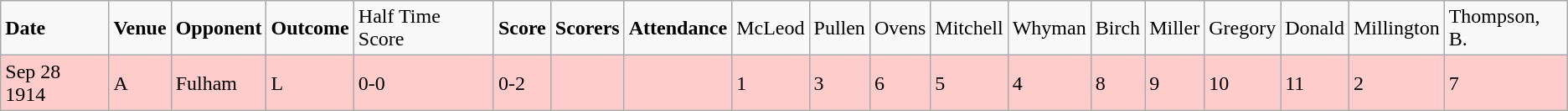<table class="wikitable">
<tr>
<td><strong>Date</strong></td>
<td><strong>Venue</strong></td>
<td><strong>Opponent</strong></td>
<td><strong>Outcome</strong></td>
<td>Half Time Score</td>
<td><strong>Score</strong></td>
<td><strong>Scorers</strong></td>
<td><strong>Attendance</strong></td>
<td>McLeod</td>
<td>Pullen</td>
<td>Ovens</td>
<td>Mitchell</td>
<td>Whyman</td>
<td>Birch</td>
<td>Miller</td>
<td>Gregory</td>
<td>Donald</td>
<td>Millington</td>
<td>Thompson, B.</td>
</tr>
<tr bgcolor="#FFCCCC">
<td>Sep 28 1914</td>
<td>A</td>
<td>Fulham</td>
<td>L</td>
<td>0-0</td>
<td>0-2</td>
<td></td>
<td></td>
<td>1</td>
<td>3</td>
<td>6</td>
<td>5</td>
<td>4</td>
<td>8</td>
<td>9</td>
<td>10</td>
<td>11</td>
<td>2</td>
<td>7</td>
</tr>
</table>
